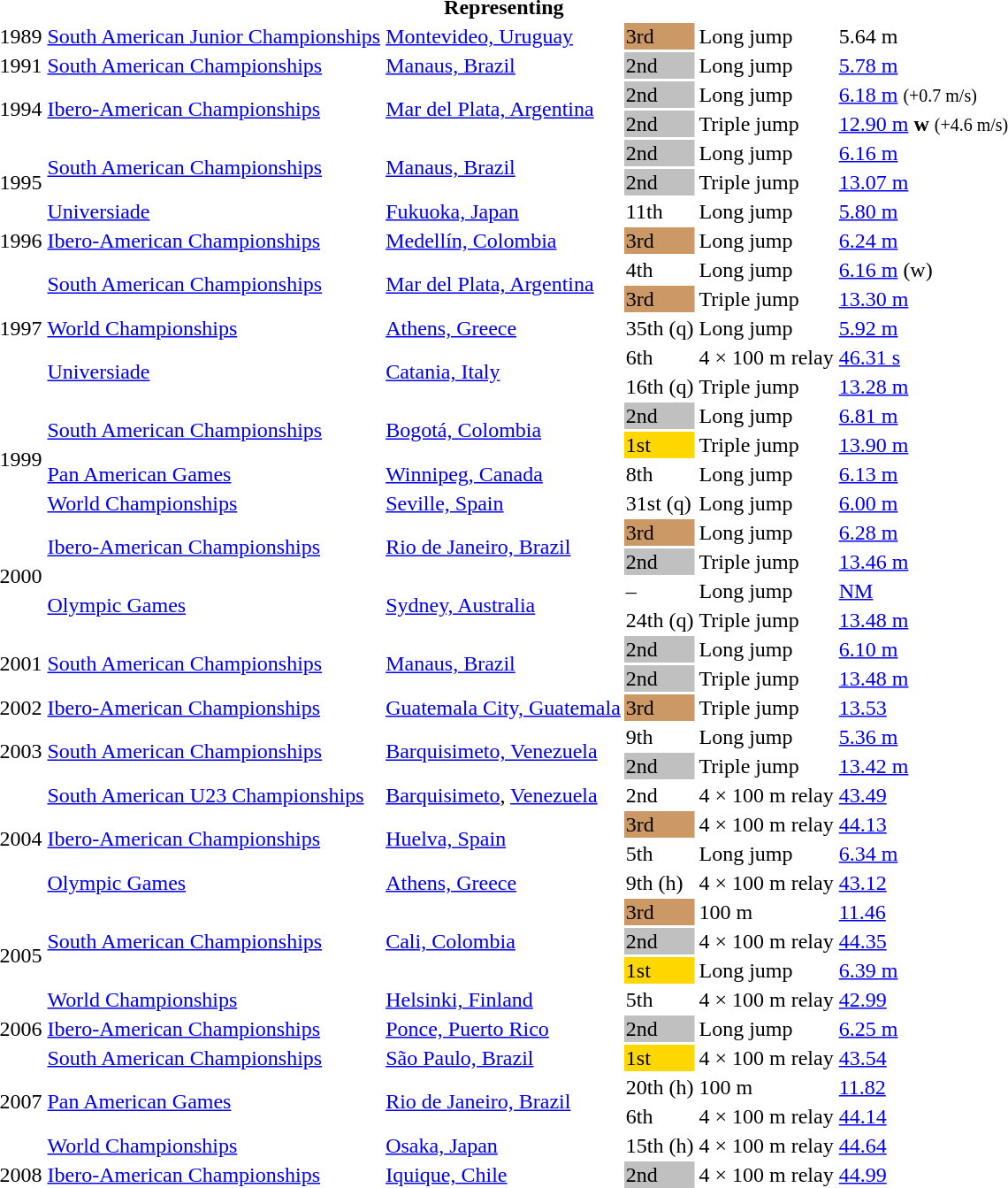<table>
<tr>
<th colspan="6">Representing </th>
</tr>
<tr>
<td>1989</td>
<td><a href='#'>South American Junior Championships</a></td>
<td><a href='#'>Montevideo, Uruguay</a></td>
<td bgcolor=cc9966>3rd</td>
<td>Long jump</td>
<td>5.64 m</td>
</tr>
<tr>
<td>1991</td>
<td><a href='#'>South American Championships</a></td>
<td><a href='#'>Manaus, Brazil</a></td>
<td bgcolor=silver>2nd</td>
<td>Long jump</td>
<td><a href='#'>5.78 m</a></td>
</tr>
<tr>
<td rowspan=2>1994</td>
<td rowspan=2><a href='#'>Ibero-American Championships</a></td>
<td rowspan=2><a href='#'>Mar del Plata, Argentina</a></td>
<td bgcolor=silver>2nd</td>
<td>Long jump</td>
<td><a href='#'>6.18 m</a> <small>(+0.7 m/s)</small></td>
</tr>
<tr>
<td bgcolor=silver>2nd</td>
<td>Triple jump</td>
<td><a href='#'>12.90 m</a> <strong>w</strong> <small>(+4.6 m/s)</small></td>
</tr>
<tr>
<td rowspan=3>1995</td>
<td rowspan=2><a href='#'>South American Championships</a></td>
<td rowspan=2><a href='#'>Manaus, Brazil</a></td>
<td bgcolor=silver>2nd</td>
<td>Long jump</td>
<td><a href='#'>6.16 m</a></td>
</tr>
<tr>
<td bgcolor=silver>2nd</td>
<td>Triple jump</td>
<td><a href='#'>13.07 m</a></td>
</tr>
<tr>
<td><a href='#'>Universiade</a></td>
<td><a href='#'>Fukuoka, Japan</a></td>
<td>11th</td>
<td>Long jump</td>
<td><a href='#'>5.80 m</a></td>
</tr>
<tr>
<td>1996</td>
<td><a href='#'>Ibero-American Championships</a></td>
<td><a href='#'>Medellín, Colombia</a></td>
<td bgcolor=cc9966>3rd</td>
<td>Long jump</td>
<td><a href='#'>6.24 m</a></td>
</tr>
<tr>
<td rowspan=5>1997</td>
<td rowspan=2><a href='#'>South American Championships</a></td>
<td rowspan=2><a href='#'>Mar del Plata, Argentina</a></td>
<td>4th</td>
<td>Long jump</td>
<td><a href='#'>6.16 m</a> (w)</td>
</tr>
<tr>
<td bgcolor=cc9966>3rd</td>
<td>Triple jump</td>
<td><a href='#'>13.30 m</a></td>
</tr>
<tr>
<td><a href='#'>World Championships</a></td>
<td><a href='#'>Athens, Greece</a></td>
<td>35th (q)</td>
<td>Long jump</td>
<td><a href='#'>5.92 m</a></td>
</tr>
<tr>
<td rowspan=2><a href='#'>Universiade</a></td>
<td rowspan=2><a href='#'>Catania, Italy</a></td>
<td>6th</td>
<td>4 × 100 m relay</td>
<td><a href='#'>46.31 s</a></td>
</tr>
<tr>
<td>16th (q)</td>
<td>Triple jump</td>
<td><a href='#'>13.28 m</a></td>
</tr>
<tr>
<td rowspan=4>1999</td>
<td rowspan=2><a href='#'>South American Championships</a></td>
<td rowspan=2><a href='#'>Bogotá, Colombia</a></td>
<td bgcolor=silver>2nd</td>
<td>Long jump</td>
<td><a href='#'>6.81 m</a></td>
</tr>
<tr>
<td bgcolor=gold>1st</td>
<td>Triple jump</td>
<td><a href='#'>13.90 m</a></td>
</tr>
<tr>
<td><a href='#'>Pan American Games</a></td>
<td><a href='#'>Winnipeg, Canada</a></td>
<td>8th</td>
<td>Long jump</td>
<td><a href='#'>6.13 m</a></td>
</tr>
<tr>
<td><a href='#'>World Championships</a></td>
<td><a href='#'>Seville, Spain</a></td>
<td>31st (q)</td>
<td>Long jump</td>
<td><a href='#'>6.00 m</a></td>
</tr>
<tr>
<td rowspan=4>2000</td>
<td rowspan=2><a href='#'>Ibero-American Championships</a></td>
<td rowspan=2><a href='#'>Rio de Janeiro, Brazil</a></td>
<td bgcolor=cc9966>3rd</td>
<td>Long jump</td>
<td><a href='#'>6.28 m</a></td>
</tr>
<tr>
<td bgcolor=silver>2nd</td>
<td>Triple jump</td>
<td><a href='#'>13.46 m</a></td>
</tr>
<tr>
<td rowspan=2><a href='#'>Olympic Games</a></td>
<td rowspan=2><a href='#'>Sydney, Australia</a></td>
<td>–</td>
<td>Long jump</td>
<td><a href='#'>NM</a></td>
</tr>
<tr>
<td>24th (q)</td>
<td>Triple jump</td>
<td><a href='#'>13.48 m</a></td>
</tr>
<tr>
<td rowspan=2>2001</td>
<td rowspan=2><a href='#'>South American Championships</a></td>
<td rowspan=2><a href='#'>Manaus, Brazil</a></td>
<td bgcolor=silver>2nd</td>
<td>Long jump</td>
<td><a href='#'>6.10 m</a></td>
</tr>
<tr>
<td bgcolor=silver>2nd</td>
<td>Triple jump</td>
<td><a href='#'>13.48 m</a></td>
</tr>
<tr>
<td>2002</td>
<td><a href='#'>Ibero-American Championships</a></td>
<td><a href='#'>Guatemala City, Guatemala</a></td>
<td bgcolor=cc9966>3rd</td>
<td>Triple jump</td>
<td><a href='#'>13.53</a></td>
</tr>
<tr>
<td rowspan=2>2003</td>
<td rowspan=2><a href='#'>South American Championships</a></td>
<td rowspan=2><a href='#'>Barquisimeto, Venezuela</a></td>
<td>9th</td>
<td>Long jump</td>
<td><a href='#'>5.36 m</a></td>
</tr>
<tr>
<td bgcolor=silver>2nd</td>
<td>Triple jump</td>
<td><a href='#'>13.42 m</a></td>
</tr>
<tr>
<td rowspan=4>2004</td>
<td><a href='#'>South American U23 Championships</a></td>
<td><a href='#'>Barquisimeto</a>, <a href='#'>Venezuela</a></td>
<td>2nd </td>
<td>4 × 100 m relay</td>
<td><a href='#'>43.49</a></td>
</tr>
<tr>
<td rowspan=2><a href='#'>Ibero-American Championships</a></td>
<td rowspan=2><a href='#'>Huelva, Spain</a></td>
<td bgcolor=cc9966>3rd</td>
<td>4 × 100 m relay</td>
<td><a href='#'>44.13</a></td>
</tr>
<tr>
<td>5th</td>
<td>Long jump</td>
<td><a href='#'>6.34 m</a></td>
</tr>
<tr>
<td><a href='#'>Olympic Games</a></td>
<td><a href='#'>Athens, Greece</a></td>
<td>9th (h)</td>
<td>4 × 100 m relay</td>
<td><a href='#'>43.12</a></td>
</tr>
<tr>
<td rowspan=4>2005</td>
<td rowspan=3><a href='#'>South American Championships</a></td>
<td rowspan=3><a href='#'>Cali, Colombia</a></td>
<td bgcolor=cc9966>3rd</td>
<td>100 m</td>
<td><a href='#'>11.46</a></td>
</tr>
<tr>
<td bgcolor=silver>2nd</td>
<td>4 × 100 m relay</td>
<td><a href='#'>44.35</a></td>
</tr>
<tr>
<td bgcolor=gold>1st</td>
<td>Long jump</td>
<td><a href='#'>6.39 m</a></td>
</tr>
<tr>
<td><a href='#'>World Championships</a></td>
<td><a href='#'>Helsinki, Finland</a></td>
<td>5th</td>
<td>4 × 100 m relay</td>
<td><a href='#'>42.99</a></td>
</tr>
<tr>
<td>2006</td>
<td><a href='#'>Ibero-American Championships</a></td>
<td><a href='#'>Ponce, Puerto Rico</a></td>
<td bgcolor=silver>2nd</td>
<td>Long jump</td>
<td><a href='#'>6.25 m</a></td>
</tr>
<tr>
<td rowspan=4>2007</td>
<td><a href='#'>South American Championships</a></td>
<td><a href='#'>São Paulo, Brazil</a></td>
<td bgcolor=gold>1st</td>
<td>4 × 100 m relay</td>
<td><a href='#'>43.54</a></td>
</tr>
<tr>
<td rowspan=2><a href='#'>Pan American Games</a></td>
<td rowspan=2><a href='#'>Rio de Janeiro, Brazil</a></td>
<td>20th (h)</td>
<td>100 m</td>
<td><a href='#'>11.82</a></td>
</tr>
<tr>
<td>6th</td>
<td>4 × 100 m relay</td>
<td><a href='#'>44.14</a></td>
</tr>
<tr>
<td><a href='#'>World Championships</a></td>
<td><a href='#'>Osaka, Japan</a></td>
<td>15th (h)</td>
<td>4 × 100 m relay</td>
<td><a href='#'>44.64</a></td>
</tr>
<tr>
<td>2008</td>
<td><a href='#'>Ibero-American Championships</a></td>
<td><a href='#'>Iquique, Chile</a></td>
<td bgcolor=silver>2nd</td>
<td>4 × 100 m relay</td>
<td><a href='#'>44.99</a></td>
</tr>
</table>
